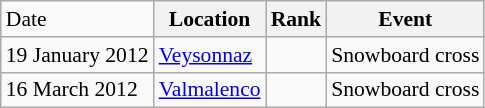<table class="wikitable sortable" style="font-size:90%" style="text-align:center">
<tr>
<td>Date</td>
<th>Location</th>
<th>Rank</th>
<th>Event</th>
</tr>
<tr>
<td>19 January 2012</td>
<td><a href='#'>Veysonnaz</a></td>
<td></td>
<td>Snowboard cross</td>
</tr>
<tr>
<td>16 March 2012</td>
<td><a href='#'>Valmalenco</a></td>
<td></td>
<td>Snowboard cross</td>
</tr>
</table>
